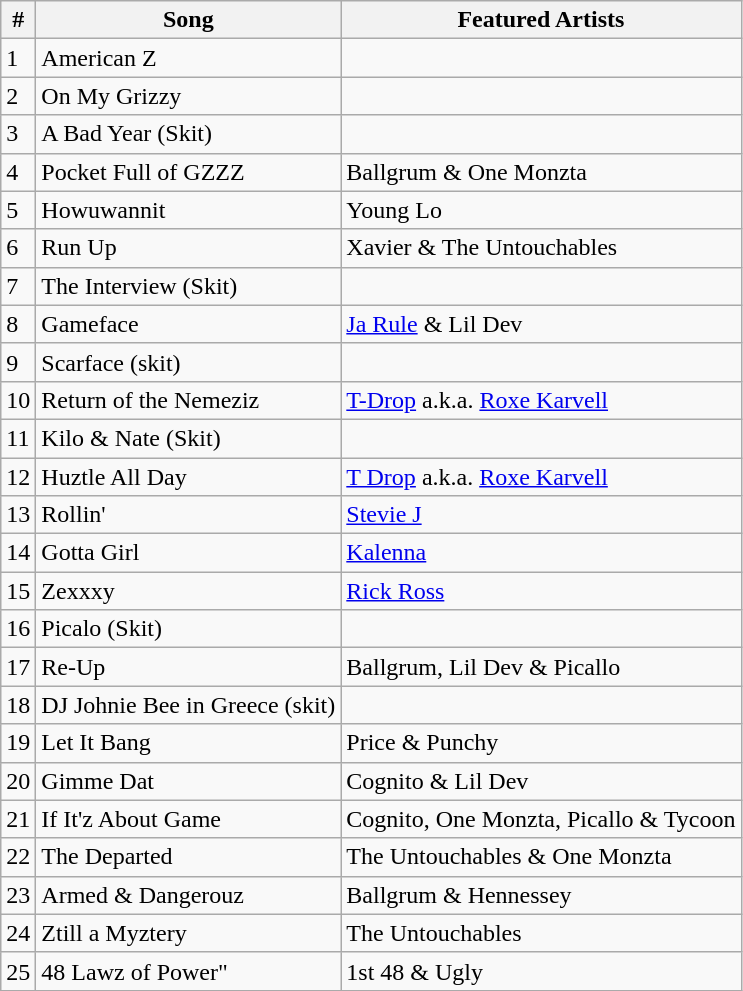<table class="wikitable" border="1">
<tr>
<th>#</th>
<th>Song</th>
<th>Featured Artists</th>
</tr>
<tr>
<td>1</td>
<td>American Z</td>
<td></td>
</tr>
<tr>
<td>2</td>
<td>On My Grizzy</td>
<td></td>
</tr>
<tr>
<td>3</td>
<td>A Bad Year (Skit)</td>
<td></td>
</tr>
<tr>
<td>4</td>
<td>Pocket Full of GZZZ</td>
<td>Ballgrum & One Monzta</td>
</tr>
<tr>
<td>5</td>
<td>Howuwannit</td>
<td>Young Lo</td>
</tr>
<tr>
<td>6</td>
<td>Run Up</td>
<td>Xavier & The Untouchables</td>
</tr>
<tr>
<td>7</td>
<td>The Interview (Skit)</td>
<td></td>
</tr>
<tr>
<td>8</td>
<td>Gameface</td>
<td><a href='#'>Ja Rule</a> & Lil Dev</td>
</tr>
<tr>
<td>9</td>
<td>Scarface (skit)</td>
<td></td>
</tr>
<tr>
<td>10</td>
<td>Return of the Nemeziz</td>
<td><a href='#'>T-Drop</a> a.k.a. <a href='#'>Roxe Karvell</a></td>
</tr>
<tr>
<td>11</td>
<td>Kilo & Nate (Skit)</td>
<td></td>
</tr>
<tr>
<td>12</td>
<td>Huztle All Day</td>
<td><a href='#'>T Drop</a> a.k.a. <a href='#'>Roxe Karvell</a></td>
</tr>
<tr>
<td>13</td>
<td>Rollin'</td>
<td><a href='#'>Stevie J</a></td>
</tr>
<tr>
<td>14</td>
<td>Gotta Girl</td>
<td><a href='#'>Kalenna</a></td>
</tr>
<tr>
<td>15</td>
<td>Zexxxy</td>
<td><a href='#'>Rick Ross</a></td>
</tr>
<tr>
<td>16</td>
<td>Picalo (Skit)</td>
<td></td>
</tr>
<tr>
<td>17</td>
<td>Re-Up</td>
<td>Ballgrum, Lil Dev & Picallo</td>
</tr>
<tr>
<td>18</td>
<td>DJ Johnie Bee in Greece (skit)</td>
<td></td>
</tr>
<tr>
<td>19</td>
<td>Let It Bang</td>
<td>Price & Punchy</td>
</tr>
<tr>
<td>20</td>
<td>Gimme Dat</td>
<td>Cognito & Lil Dev</td>
</tr>
<tr>
<td>21</td>
<td>If It'z About Game</td>
<td>Cognito, One Monzta, Picallo & Tycoon</td>
</tr>
<tr>
<td>22</td>
<td>The Departed</td>
<td>The Untouchables & One Monzta</td>
</tr>
<tr>
<td>23</td>
<td>Armed & Dangerouz</td>
<td>Ballgrum & Hennessey</td>
</tr>
<tr>
<td>24</td>
<td>Ztill a Myztery</td>
<td>The Untouchables</td>
</tr>
<tr>
<td>25</td>
<td>48 Lawz of Power"</td>
<td>1st 48 & Ugly</td>
</tr>
</table>
